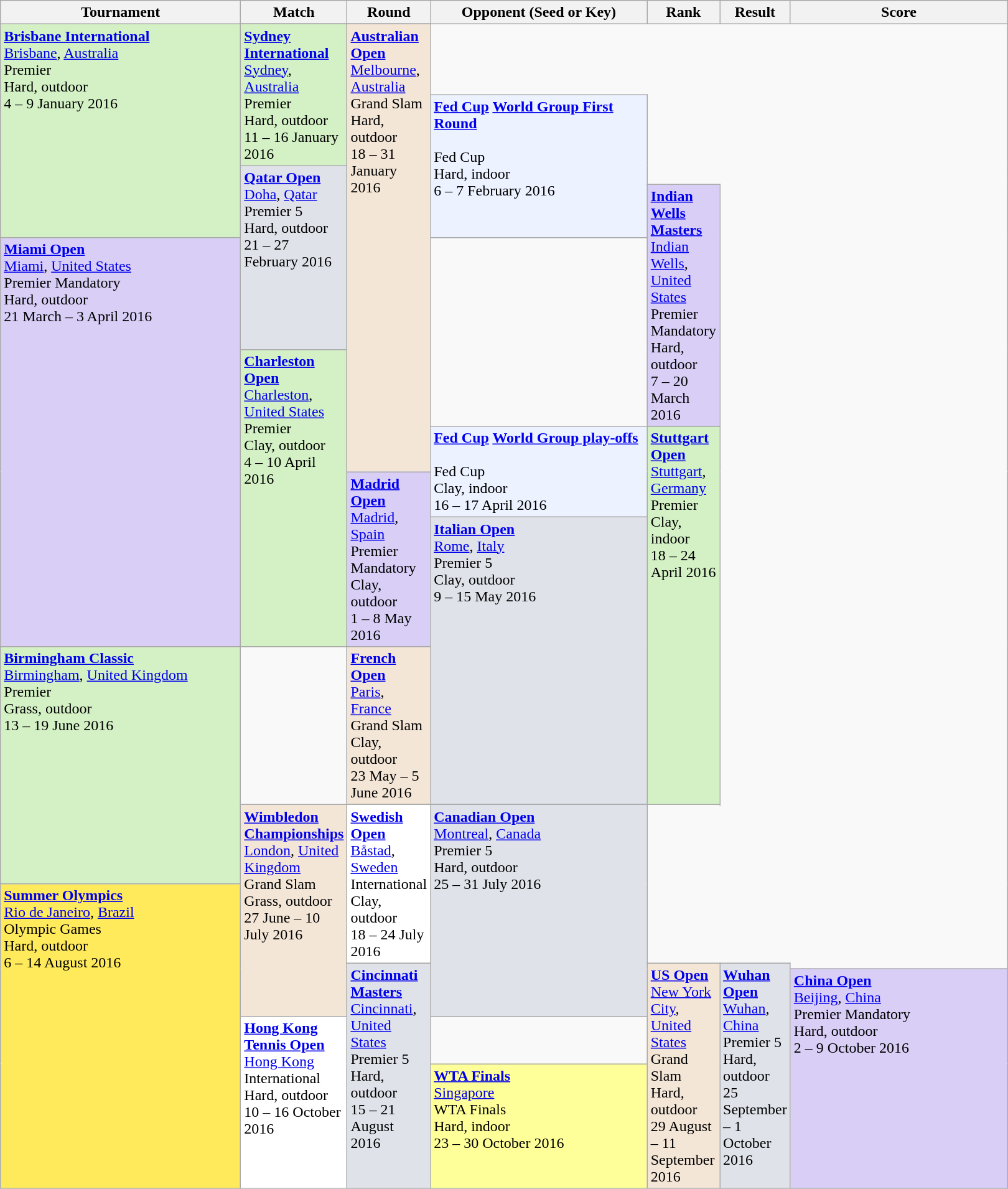<table class="wikitable">
<tr>
<th style="width:250px;">Tournament</th>
<th style="width:60px;">Match</th>
<th style="width:50px;">Round</th>
<th style="width:225px;">Opponent (Seed or Key)</th>
<th style="width:50px;">Rank</th>
<th style="width:60px;">Result</th>
<th style="width:225px;">Score</th>
</tr>
<tr>
<td rowspan="6" style="background:#D4F1C5; text-align:left; vertical-align:top;"><strong><a href='#'>Brisbane International</a></strong><br> <a href='#'>Brisbane</a>, <a href='#'>Australia</a><br>Premier<br>Hard, outdoor<br>4 – 9 January 2016<br>



</td>
</tr>
<tr>
<td rowspan="3" style="background:#D4F1C5; text-align:left; vertical-align:top;"><strong><a href='#'>Sydney International</a></strong><br> <a href='#'>Sydney</a>, <a href='#'>Australia</a><br>Premier<br>Hard, outdoor<br>11 – 16 January 2016<br>
</td>
</tr>
<tr>
<td rowspan="8" style="background:#F3E6D7; text-align:left; vertical-align:top;"><strong><a href='#'>Australian Open</a></strong><br> <a href='#'>Melbourne</a>, <a href='#'>Australia</a><br>Grand Slam<br>Hard, outdoor<br>18 – 31 January 2016<br>





</td>
</tr>
<tr>
<td rowspan="3" style="background:#ecf2ff; text-align:left; vertical-align:top;"><strong><a href='#'>Fed Cup</a> <a href='#'>World Group First Round</a></strong> <br>  <br>Fed Cup<br>Hard, indoor<br>6 – 7 February 2016<br>
</td>
</tr>
<tr>
<td rowspan="3" style="background:#dfe2e9; text-align:left; vertical-align:top;"><strong><a href='#'>Qatar Open</a></strong><br> <a href='#'>Doha</a>, <a href='#'>Qatar</a><br>Premier 5<br>Hard, outdoor<br>21 – 27 February 2016<br>
</td>
</tr>
<tr>
<td rowspan="3" style="background:#D8CEF6; text-align:left; vertical-align:top;"><strong><a href='#'>Indian Wells Masters</a></strong><br> <a href='#'>Indian Wells</a>, <a href='#'>United States</a><br>Premier Mandatory<br>Hard, outdoor<br>7 – 20 March 2016<br>
</td>
</tr>
<tr>
<td rowspan="7" style="background:#D8CEF6; text-align:left; vertical-align:top;"><strong><a href='#'>Miami Open</a></strong><br> <a href='#'>Miami</a>, <a href='#'>United States</a><br>Premier Mandatory<br>Hard, outdoor<br>21 March – 3 April 2016<br>




</td>
</tr>
<tr>
<td rowspan="6" style="background:#D4F1C5; text-align:left; vertical-align:top;"><strong><a href='#'>Charleston Open</a></strong><br> <a href='#'>Charleston</a>, <a href='#'>United States</a><br>Premier<br>Clay, outdoor<br>4 – 10 April 2016<br>



</td>
</tr>
<tr>
<td rowspan="3" style="background:#ecf2ff; text-align:left; vertical-align:top;"><strong><a href='#'>Fed Cup</a> <a href='#'>World Group play-offs</a></strong> <br>  <br>Fed Cup<br>Clay, indoor<br>16 – 17 April 2016<br>
</td>
</tr>
<tr>
<td rowspan="6" style="background:#D4F1C5; text-align:left; vertical-align:top;"><strong><a href='#'>Stuttgart Open</a></strong><br> <a href='#'>Stuttgart</a>, <a href='#'>Germany</a><br>Premier<br>Clay, indoor<br>18 – 24 April 2016<br>



</td>
</tr>
<tr>
<td rowspan="2" style="background:#D8CEF6; text-align:left; vertical-align:top;"><strong><a href='#'>Madrid Open</a></strong><br> <a href='#'>Madrid</a>, <a href='#'>Spain</a><br>Premier Mandatory<br>Clay, outdoor<br>1 – 8 May 2016<br></td>
</tr>
<tr>
<td rowspan="3" style="background:#dfe2e9; text-align:left; vertical-align:top;"><strong><a href='#'>Italian Open</a></strong><br> <a href='#'>Rome</a>, <a href='#'>Italy</a><br>Premier 5<br>Clay, outdoor<br>9 – 15 May 2016<br>
</td>
</tr>
<tr>
<td rowspan="2" style="background:#F3E6D7; text-align:left; vertical-align:top;"><strong><a href='#'>French Open</a></strong><br> <a href='#'>Paris</a>, <a href='#'>France</a><br>Grand Slam<br>Clay, outdoor<br>23 May – 5 June 2016<br></td>
</tr>
<tr>
<td rowspan="4" style="background:#D4F1C5; text-align:left; vertical-align:top;"><strong><a href='#'>Birmingham Classic</a></strong><br> <a href='#'>Birmingham</a>, <a href='#'>United Kingdom</a><br>Premier<br>Grass, outdoor<br>13 – 19 June 2016<br>

</td>
</tr>
<tr>
<td rowspan="8" style="background:#F3E6D7; text-align:left; vertical-align:top;"><strong><a href='#'>Wimbledon Championships</a></strong><br> <a href='#'>London</a>, <a href='#'>United Kingdom</a><br>Grand Slam<br>Grass, outdoor<br>27 June – 10 July 2016<br>





</td>
</tr>
<tr>
<td rowspan="3" style="background:#FFF; text-align:left; vertical-align:top;"><strong><a href='#'>Swedish Open</a></strong><br> <a href='#'>Båstad</a>, <a href='#'>Sweden</a><br>International<br>Clay, outdoor<br>18 – 24 July 2016<br>
</td>
</tr>
<tr>
<td rowspan="6" style="background:#dfe2e9; text-align:left; vertical-align:top;"><strong><a href='#'>Canadian Open</a></strong><br> <a href='#'>Montreal</a>, <a href='#'>Canada</a><br>Premier 5<br>Hard, outdoor<br>25 – 31 July 2016<br>



</td>
</tr>
<tr>
<td rowspan="7" style="background:#ffea5c; text-align:left; vertical-align:top;"><strong><a href='#'>Summer Olympics</a></strong><br> <a href='#'>Rio de Janeiro</a>, <a href='#'>Brazil</a><br>Olympic Games<br>Hard, outdoor<br>6 – 14 August 2016<br>




</td>
</tr>
<tr>
<td rowspan="7" style="background:#dfe2e9; text-align:left; vertical-align:top;"><strong><a href='#'>Cincinnati Masters</a></strong><br> <a href='#'>Cincinnati</a>, <a href='#'>United States</a><br>Premier 5<br>Hard, outdoor<br>15 – 21 August 2016<br>




</td>
</tr>
<tr>
<td rowspan="8" style="background:#F3E6D7; text-align:left; vertical-align:top;"><strong><a href='#'>US Open</a></strong><br> <a href='#'>New York City</a>, <a href='#'>United States</a><br>Grand Slam<br>Hard, outdoor<br>29 August – 11 September 2016<br>





</td>
</tr>
<tr>
<td rowspan="4" style="background:#dfe2e9; text-align:left; vertical-align:top;"><strong><a href='#'>Wuhan Open</a></strong><br> <a href='#'>Wuhan</a>, <a href='#'>China</a><br>Premier 5<br>Hard, outdoor<br>25 September – 1 October 2016<br>

</td>
</tr>
<tr>
<td rowspan="4" style="background:#D8CEF6; text-align:left; vertical-align:top;"><strong><a href='#'>China Open</a></strong><br> <a href='#'>Beijing</a>, <a href='#'>China</a><br>Premier Mandatory<br>Hard, outdoor<br>2 – 9 October 2016<br>

</td>
</tr>
<tr>
<td rowspan="4" style="background:#FFF; text-align:left; vertical-align:top;"><strong><a href='#'>Hong Kong Tennis Open</a></strong><br> <a href='#'>Hong Kong</a><br>International<br>Hard, outdoor<br>10 – 16 October 2016<br>

</td>
</tr>
<tr>
<td rowspan="6" style="background:#FFFF99; text-align:left; vertical-align:top;"><strong><a href='#'>WTA Finals</a></strong><br> <a href='#'>Singapore</a><br>WTA Finals<br>Hard, indoor<br>23 – 30 October 2016<br>



</td>
</tr>
</table>
